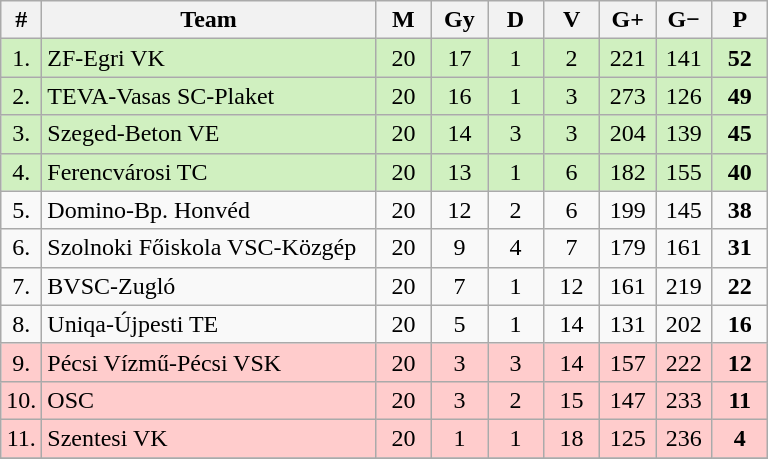<table class="wikitable" style="text-align: center;">
<tr>
<th width="15">#</th>
<th width="215">Team</th>
<th width="30">M</th>
<th width="30">Gy</th>
<th width="30">D</th>
<th width="30">V</th>
<th width="30">G+</th>
<th width="30">G−</th>
<th width="30">P</th>
</tr>
<tr style="background: #D0F0C0;">
<td>1.</td>
<td align="left">ZF-Egri VK</td>
<td>20</td>
<td>17</td>
<td>1</td>
<td>2</td>
<td>221</td>
<td>141</td>
<td><strong>52</strong></td>
</tr>
<tr style="background: #D0F0C0;">
<td>2.</td>
<td align="left">TEVA-Vasas SC-Plaket</td>
<td>20</td>
<td>16</td>
<td>1</td>
<td>3</td>
<td>273</td>
<td>126</td>
<td><strong>49</strong></td>
</tr>
<tr style="background: #D0F0C0;">
<td>3.</td>
<td align="left">Szeged-Beton VE</td>
<td>20</td>
<td>14</td>
<td>3</td>
<td>3</td>
<td>204</td>
<td>139</td>
<td><strong>45</strong></td>
</tr>
<tr style="background: #D0F0C0;">
<td>4.</td>
<td align="left">Ferencvárosi TC</td>
<td>20</td>
<td>13</td>
<td>1</td>
<td>6</td>
<td>182</td>
<td>155</td>
<td><strong>40</strong></td>
</tr>
<tr>
<td>5.</td>
<td align="left">Domino-Bp. Honvéd</td>
<td>20</td>
<td>12</td>
<td>2</td>
<td>6</td>
<td>199</td>
<td>145</td>
<td><strong>38</strong></td>
</tr>
<tr>
<td>6.</td>
<td align="left">Szolnoki Főiskola VSC-Közgép</td>
<td>20</td>
<td>9</td>
<td>4</td>
<td>7</td>
<td>179</td>
<td>161</td>
<td><strong>31</strong></td>
</tr>
<tr>
<td>7.</td>
<td align="left">BVSC-Zugló</td>
<td>20</td>
<td>7</td>
<td>1</td>
<td>12</td>
<td>161</td>
<td>219</td>
<td><strong>22</strong></td>
</tr>
<tr>
<td>8.</td>
<td align="left">Uniqa-Újpesti TE</td>
<td>20</td>
<td>5</td>
<td>1</td>
<td>14</td>
<td>131</td>
<td>202</td>
<td><strong>16</strong></td>
</tr>
<tr style="background: #FFCCCC;">
<td>9.</td>
<td align="left">Pécsi Vízmű-Pécsi VSK</td>
<td>20</td>
<td>3</td>
<td>3</td>
<td>14</td>
<td>157</td>
<td>222</td>
<td><strong>12</strong></td>
</tr>
<tr style="background: #FFCCCC;">
<td>10.</td>
<td align="left">OSC</td>
<td>20</td>
<td>3</td>
<td>2</td>
<td>15</td>
<td>147</td>
<td>233</td>
<td><strong>11</strong></td>
</tr>
<tr style="background: #FFCCCC;">
<td>11.</td>
<td align="left">Szentesi VK</td>
<td>20</td>
<td>1</td>
<td>1</td>
<td>18</td>
<td>125</td>
<td>236</td>
<td><strong>4</strong></td>
</tr>
<tr>
</tr>
</table>
